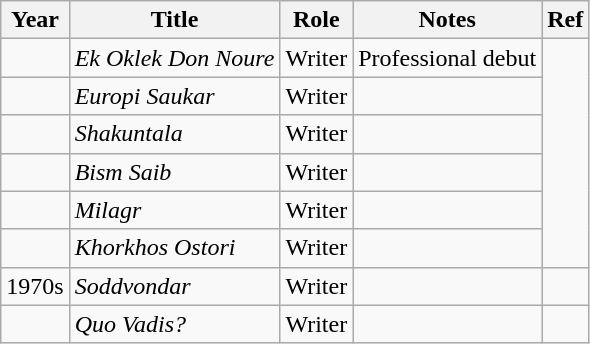<table class="wikitable sortable">
<tr>
<th>Year</th>
<th>Title</th>
<th>Role</th>
<th>Notes</th>
<th>Ref</th>
</tr>
<tr>
<td></td>
<td><em>Ek Oklek Don Noure</em></td>
<td>Writer</td>
<td>Professional debut</td>
<td rowspan="6"></td>
</tr>
<tr>
<td></td>
<td><em>Europi Saukar</em></td>
<td>Writer</td>
<td></td>
</tr>
<tr>
<td></td>
<td><em>Shakuntala</em></td>
<td>Writer</td>
<td></td>
</tr>
<tr>
<td></td>
<td><em>Bism Saib</em></td>
<td>Writer</td>
<td></td>
</tr>
<tr>
<td></td>
<td><em>Milagr</em></td>
<td>Writer</td>
<td></td>
</tr>
<tr>
<td></td>
<td><em>Khorkhos Ostori</em></td>
<td>Writer</td>
<td></td>
</tr>
<tr>
<td>1970s</td>
<td><em>Soddvondar</em></td>
<td>Writer</td>
<td></td>
<td></td>
</tr>
<tr>
<td></td>
<td><em>Quo Vadis?</em></td>
<td>Writer</td>
<td></td>
<td></td>
</tr>
</table>
